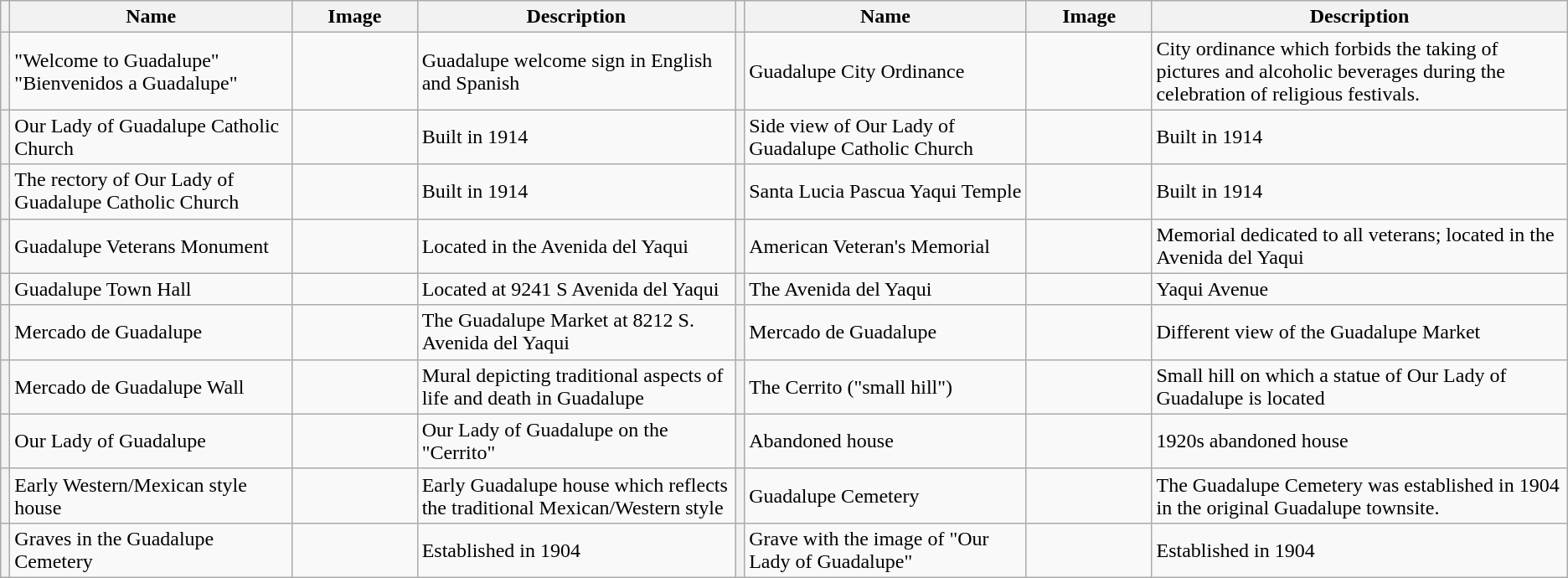<table class="wikitable sortable">
<tr>
<th></th>
<th width = 18% >Name</th>
<th width = 8% class="unsortable" >Image</th>
<th>Description</th>
<th></th>
<th width = 18% >Name</th>
<th width = 8% class="unsortable" >Image</th>
<th>Description</th>
</tr>
<tr>
<th></th>
<td>"Welcome to Guadalupe"<br>"Bienvenidos a Guadalupe"</td>
<td></td>
<td>Guadalupe welcome sign in English and Spanish</td>
<th></th>
<td>Guadalupe City Ordinance</td>
<td></td>
<td>City ordinance which forbids the taking of pictures and alcoholic beverages during the celebration of religious festivals.</td>
</tr>
<tr>
<th></th>
<td>Our Lady of Guadalupe Catholic Church</td>
<td></td>
<td>Built in 1914</td>
<th></th>
<td>Side view of Our Lady of Guadalupe Catholic Church</td>
<td></td>
<td>Built in 1914</td>
</tr>
<tr>
<th></th>
<td>The rectory of Our Lady of Guadalupe Catholic Church</td>
<td></td>
<td>Built in 1914</td>
<th></th>
<td>Santa Lucia Pascua Yaqui Temple</td>
<td></td>
<td>Built in 1914</td>
</tr>
<tr>
<th></th>
<td>Guadalupe Veterans Monument</td>
<td></td>
<td>Located in the Avenida del Yaqui</td>
<th></th>
<td>American Veteran's Memorial</td>
<td></td>
<td>Memorial dedicated to all veterans; located in the Avenida del Yaqui</td>
</tr>
<tr>
<th></th>
<td>Guadalupe Town Hall</td>
<td></td>
<td>Located at 9241 S Avenida del Yaqui</td>
<th></th>
<td>The Avenida del Yaqui</td>
<td></td>
<td>Yaqui Avenue</td>
</tr>
<tr>
<th></th>
<td>Mercado de Guadalupe</td>
<td></td>
<td>The Guadalupe Market at 8212 S. Avenida del Yaqui</td>
<th></th>
<td>Mercado de Guadalupe</td>
<td></td>
<td>Different view of the Guadalupe Market</td>
</tr>
<tr>
<th></th>
<td>Mercado de Guadalupe Wall</td>
<td></td>
<td>Mural depicting traditional aspects of life and death in Guadalupe</td>
<th></th>
<td>The Cerrito ("small hill")</td>
<td></td>
<td>Small hill on which a statue of Our Lady of Guadalupe is located</td>
</tr>
<tr>
<th></th>
<td>Our Lady of Guadalupe</td>
<td></td>
<td>Our Lady of Guadalupe on the "Cerrito"</td>
<th></th>
<td>Abandoned house</td>
<td></td>
<td>1920s abandoned house</td>
</tr>
<tr>
<th></th>
<td>Early Western/Mexican style house</td>
<td></td>
<td>Early Guadalupe house which reflects the traditional Mexican/Western style</td>
<th></th>
<td>Guadalupe Cemetery</td>
<td></td>
<td>The Guadalupe Cemetery was established in 1904 in the original Guadalupe townsite.</td>
</tr>
<tr>
<th></th>
<td>Graves in the Guadalupe Cemetery</td>
<td></td>
<td>Established in 1904</td>
<th></th>
<td>Grave with the image of "Our Lady of Guadalupe"</td>
<td></td>
<td>Established in 1904</td>
</tr>
</table>
